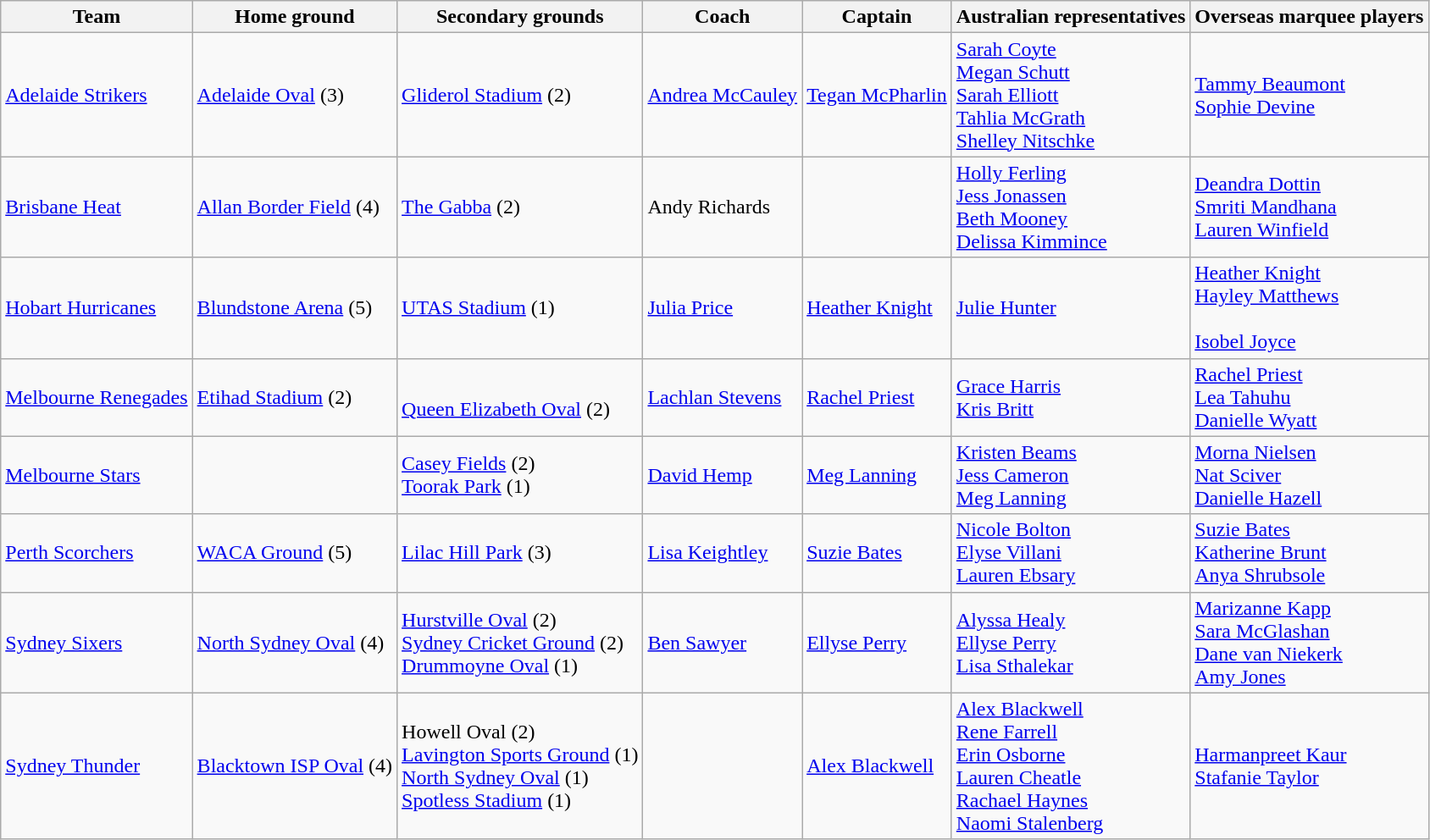<table class= "wikitable">
<tr>
<th>Team</th>
<th>Home ground</th>
<th>Secondary grounds</th>
<th>Coach</th>
<th>Captain</th>
<th>Australian representatives</th>
<th>Overseas marquee players</th>
</tr>
<tr>
<td><a href='#'>Adelaide Strikers</a></td>
<td><a href='#'>Adelaide Oval</a> (3)</td>
<td><a href='#'>Gliderol Stadium</a> (2)</td>
<td><a href='#'>Andrea McCauley</a></td>
<td><a href='#'>Tegan McPharlin</a></td>
<td><a href='#'>Sarah Coyte</a><br><a href='#'>Megan Schutt</a><br><a href='#'>Sarah Elliott</a><br><a href='#'>Tahlia McGrath</a><br><a href='#'>Shelley Nitschke</a><br></td>
<td><a href='#'>Tammy Beaumont</a><br> <a href='#'>Sophie Devine</a><br></td>
</tr>
<tr>
<td><a href='#'>Brisbane Heat</a></td>
<td><a href='#'>Allan Border Field</a> (4)</td>
<td><a href='#'>The Gabba</a> (2)</td>
<td>Andy Richards</td>
<td></td>
<td><a href='#'>Holly Ferling</a><br><a href='#'>Jess Jonassen</a><br><a href='#'>Beth Mooney</a><br><a href='#'>Delissa Kimmince</a></td>
<td><a href='#'>Deandra Dottin</a><br> <a href='#'>Smriti Mandhana</a><br> <a href='#'>Lauren Winfield</a></td>
</tr>
<tr>
<td><a href='#'>Hobart Hurricanes</a></td>
<td><a href='#'>Blundstone Arena</a> (5)</td>
<td><a href='#'>UTAS Stadium</a> (1)</td>
<td><a href='#'>Julia Price</a></td>
<td><a href='#'>Heather Knight</a></td>
<td><a href='#'>Julie Hunter</a></td>
<td><a href='#'>Heather Knight</a><br> <a href='#'>Hayley Matthews</a><br><br> <a href='#'>Isobel Joyce</a></td>
</tr>
<tr>
<td><a href='#'>Melbourne Renegades</a></td>
<td><a href='#'>Etihad Stadium</a> (2)</td>
<td><br><a href='#'>Queen Elizabeth Oval</a> (2)</td>
<td><a href='#'>Lachlan Stevens</a></td>
<td><a href='#'>Rachel Priest</a></td>
<td><a href='#'>Grace Harris</a><br><a href='#'>Kris Britt</a></td>
<td><a href='#'>Rachel Priest</a><br> <a href='#'>Lea Tahuhu</a><br> <a href='#'>Danielle Wyatt</a></td>
</tr>
<tr>
<td><a href='#'>Melbourne Stars</a></td>
<td></td>
<td><a href='#'>Casey Fields</a> (2)<br><a href='#'>Toorak Park</a> (1)</td>
<td><a href='#'>David Hemp</a></td>
<td><a href='#'>Meg Lanning</a></td>
<td><a href='#'>Kristen Beams</a><br><a href='#'>Jess Cameron</a><br><a href='#'>Meg Lanning</a></td>
<td><a href='#'>Morna Nielsen</a><br> <a href='#'>Nat Sciver</a><br> <a href='#'>Danielle Hazell</a></td>
</tr>
<tr>
<td><a href='#'>Perth Scorchers</a></td>
<td><a href='#'>WACA Ground</a> (5)</td>
<td><a href='#'>Lilac Hill Park</a> (3)</td>
<td><a href='#'>Lisa Keightley</a></td>
<td><a href='#'>Suzie Bates</a></td>
<td><a href='#'>Nicole Bolton</a><br><a href='#'>Elyse Villani</a><br><a href='#'>Lauren Ebsary</a></td>
<td><a href='#'>Suzie Bates</a><br> <a href='#'>Katherine Brunt</a><br> <a href='#'>Anya Shrubsole</a><br></td>
</tr>
<tr>
<td><a href='#'>Sydney Sixers</a></td>
<td><a href='#'>North Sydney Oval</a> (4)</td>
<td><a href='#'>Hurstville Oval</a> (2)<br><a href='#'>Sydney Cricket Ground</a> (2)<br><a href='#'>Drummoyne Oval</a> (1)</td>
<td><a href='#'>Ben Sawyer</a></td>
<td><a href='#'>Ellyse Perry</a></td>
<td><a href='#'>Alyssa Healy</a><br><a href='#'>Ellyse Perry</a><br><a href='#'>Lisa Sthalekar</a></td>
<td><a href='#'>Marizanne Kapp</a><br> <a href='#'>Sara McGlashan</a><br> <a href='#'>Dane van Niekerk</a><br> <a href='#'>Amy Jones</a></td>
</tr>
<tr>
<td><a href='#'>Sydney Thunder</a></td>
<td><a href='#'>Blacktown ISP Oval</a> (4)</td>
<td>Howell Oval (2)<br><a href='#'>Lavington Sports Ground</a> (1)<br><a href='#'>North Sydney Oval</a> (1)<br><a href='#'>Spotless Stadium</a> (1)</td>
<td></td>
<td><a href='#'>Alex Blackwell</a></td>
<td><a href='#'>Alex Blackwell</a><br><a href='#'>Rene Farrell</a><br><a href='#'>Erin Osborne</a><br><a href='#'>Lauren Cheatle</a><br><a href='#'>Rachael Haynes</a><br><a href='#'>Naomi Stalenberg</a></td>
<td><a href='#'>Harmanpreet Kaur</a><br> <a href='#'>Stafanie Taylor</a></td>
</tr>
</table>
